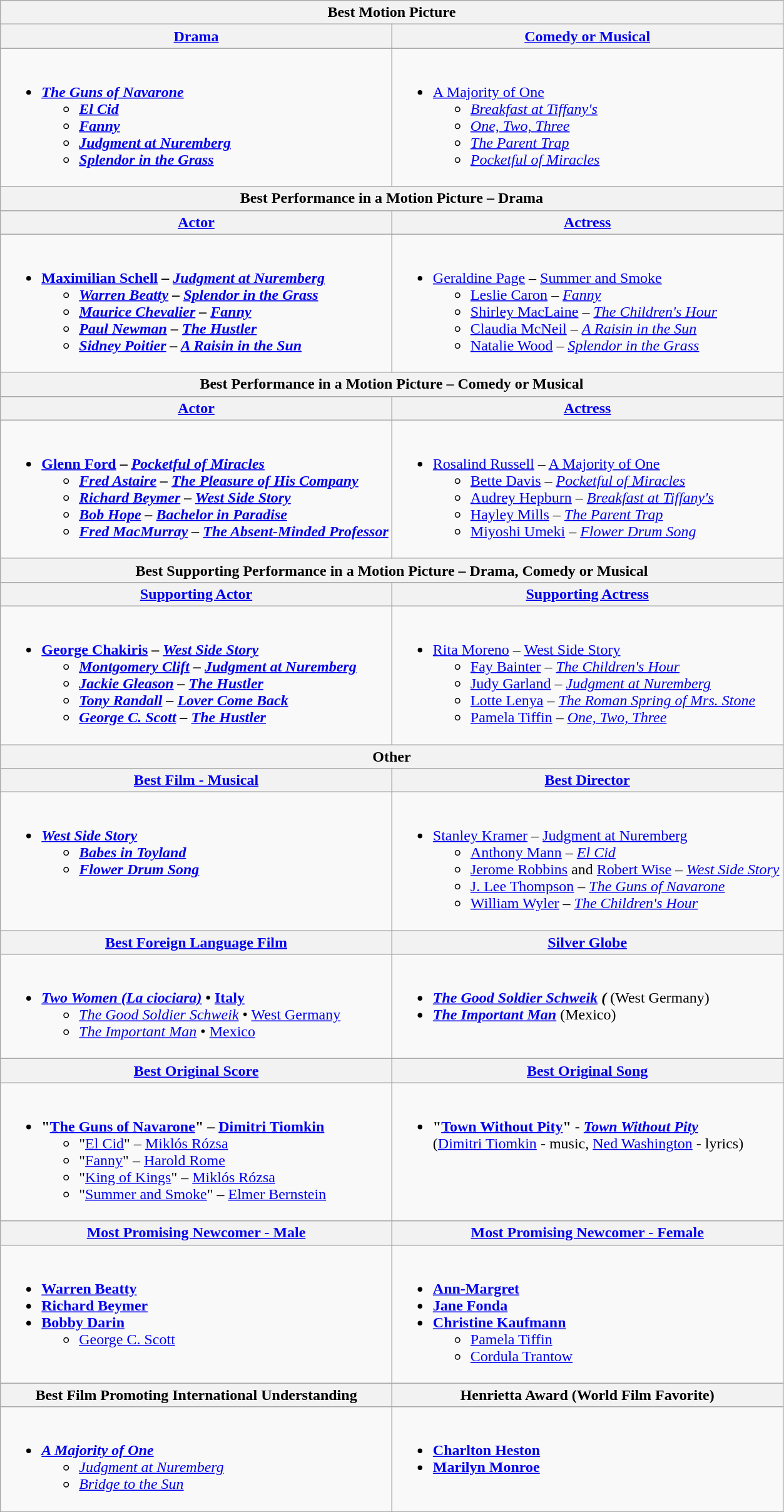<table class="wikitable" style="width=100%">
<tr>
<th colspan="2">Best Motion Picture</th>
</tr>
<tr>
<th style="width=50%"><a href='#'>Drama</a></th>
<th style="width=50%"><a href='#'>Comedy or Musical</a></th>
</tr>
<tr>
<td valign="top"><br><ul><li><strong> <em><a href='#'>The Guns of Navarone</a><strong><em><ul><li></em><a href='#'>El Cid</a><em></li><li></em><a href='#'>Fanny</a><em></li><li></em><a href='#'>Judgment at Nuremberg</a><em></li><li></em><a href='#'>Splendor in the Grass</a><em></li></ul></li></ul></td>
<td valign="top"><br><ul><li></strong> </em><a href='#'>A Majority of One</a></em></strong><ul><li><em><a href='#'>Breakfast at Tiffany's</a></em></li><li><em><a href='#'>One, Two, Three</a></em></li><li><em><a href='#'>The Parent Trap</a></em></li><li><em><a href='#'>Pocketful of Miracles</a></em></li></ul></li></ul></td>
</tr>
<tr>
<th colspan="2">Best Performance in a Motion Picture – Drama</th>
</tr>
<tr>
<th><a href='#'>Actor</a></th>
<th><a href='#'>Actress</a></th>
</tr>
<tr>
<td valign="top"><br><ul><li><strong> <a href='#'>Maximilian Schell</a> – <em><a href='#'>Judgment at Nuremberg</a><strong><em><ul><li><a href='#'>Warren Beatty</a> – </em><a href='#'>Splendor in the Grass</a><em></li><li><a href='#'>Maurice Chevalier</a> – </em><a href='#'>Fanny</a><em></li><li><a href='#'>Paul Newman</a> – </em><a href='#'>The Hustler</a><em></li><li><a href='#'>Sidney Poitier</a> – </em><a href='#'>A Raisin in the Sun</a><em></li></ul></li></ul></td>
<td valign="top"><br><ul><li></strong> <a href='#'>Geraldine Page</a> – </em><a href='#'>Summer and Smoke</a></em></strong><ul><li><a href='#'>Leslie Caron</a> – <em><a href='#'>Fanny</a></em></li><li><a href='#'>Shirley MacLaine</a> – <em><a href='#'>The Children's Hour</a></em></li><li><a href='#'>Claudia McNeil</a> – <em><a href='#'>A Raisin in the Sun</a></em></li><li><a href='#'>Natalie Wood</a> – <em><a href='#'>Splendor in the Grass</a></em></li></ul></li></ul></td>
</tr>
<tr>
<th colspan="2">Best Performance in a Motion Picture – Comedy or Musical</th>
</tr>
<tr>
<th><a href='#'>Actor</a></th>
<th><a href='#'>Actress</a></th>
</tr>
<tr>
<td valign="top"><br><ul><li><strong> <a href='#'>Glenn Ford</a> – <em><a href='#'>Pocketful of Miracles</a><strong><em><ul><li><a href='#'>Fred Astaire</a> – </em><a href='#'>The Pleasure of His Company</a><em></li><li><a href='#'>Richard Beymer</a> – </em><a href='#'>West Side Story</a><em></li><li><a href='#'>Bob Hope</a> – </em><a href='#'>Bachelor in Paradise</a><em></li><li><a href='#'>Fred MacMurray</a> – </em><a href='#'>The Absent-Minded Professor</a><em></li></ul></li></ul></td>
<td valign="top"><br><ul><li></strong> <a href='#'>Rosalind Russell</a> – </em><a href='#'>A Majority of One</a></em></strong><ul><li><a href='#'>Bette Davis</a> – <em><a href='#'>Pocketful of Miracles</a></em></li><li><a href='#'>Audrey Hepburn</a> – <em><a href='#'>Breakfast at Tiffany's</a></em></li><li><a href='#'>Hayley Mills</a> – <em><a href='#'>The Parent Trap</a></em></li><li><a href='#'>Miyoshi Umeki</a> – <em><a href='#'>Flower Drum Song</a></em></li></ul></li></ul></td>
</tr>
<tr>
<th colspan="2">Best Supporting Performance in a Motion Picture – Drama, Comedy or Musical</th>
</tr>
<tr>
<th><a href='#'>Supporting Actor</a></th>
<th><a href='#'>Supporting Actress</a></th>
</tr>
<tr>
<td valign="top"><br><ul><li><strong> <a href='#'>George Chakiris</a> – <em><a href='#'>West Side Story</a><strong><em><ul><li><a href='#'>Montgomery Clift</a> – </em><a href='#'>Judgment at Nuremberg</a><em></li><li><a href='#'>Jackie Gleason</a> – </em><a href='#'>The Hustler</a><em></li><li><a href='#'>Tony Randall</a> – </em><a href='#'>Lover Come Back</a><em></li><li><a href='#'>George C. Scott</a> – </em><a href='#'>The Hustler</a><em></li></ul></li></ul></td>
<td valign="top"><br><ul><li></strong> <a href='#'>Rita Moreno</a> – </em><a href='#'>West Side Story</a></em></strong><ul><li><a href='#'>Fay Bainter</a> – <em><a href='#'>The Children's Hour</a></em></li><li><a href='#'>Judy Garland</a> – <em><a href='#'>Judgment at Nuremberg</a></em></li><li><a href='#'>Lotte Lenya</a> – <em><a href='#'>The Roman Spring of Mrs. Stone</a></em></li><li><a href='#'>Pamela Tiffin</a> – <em><a href='#'>One, Two, Three</a></em></li></ul></li></ul></td>
</tr>
<tr>
<th colspan=2>Other</th>
</tr>
<tr>
<th><a href='#'>Best Film - Musical</a></th>
<th><a href='#'>Best Director</a></th>
</tr>
<tr>
<td valign="top"><br><ul><li><strong> <em><a href='#'>West Side Story</a><strong><em><ul><li></em><a href='#'>Babes in Toyland</a><em></li><li></em><a href='#'>Flower Drum Song</a><em></li></ul></li></ul></td>
<td valign="top"><br><ul><li></strong> <a href='#'>Stanley Kramer</a> – </em><a href='#'>Judgment at Nuremberg</a></em></strong><ul><li><a href='#'>Anthony Mann</a> – <em><a href='#'>El Cid</a></em></li><li><a href='#'>Jerome Robbins</a> and <a href='#'>Robert Wise</a> – <em><a href='#'>West Side Story</a></em></li><li><a href='#'>J. Lee Thompson</a> – <em><a href='#'>The Guns of Navarone</a></em></li><li><a href='#'>William Wyler</a> – <em><a href='#'>The Children's Hour</a></em></li></ul></li></ul></td>
</tr>
<tr>
<th><a href='#'>Best Foreign Language Film</a></th>
<th><a href='#'>Silver Globe</a></th>
</tr>
<tr>
<td valign="top"><br><ul><li><strong> <em><a href='#'>Two Women (La ciociara)</a></em> • <a href='#'>Italy</a></strong><ul><li><em><a href='#'>The Good Soldier Schweik</a></em> • <a href='#'>West Germany</a></li><li><em><a href='#'>The Important Man</a></em> • <a href='#'>Mexico</a></li></ul></li></ul></td>
<td valign="top"><br><ul><li><strong><em><a href='#'>The Good Soldier Schweik</a> (</em></strong> (West Germany)</li><li><strong><em><a href='#'>The Important Man</a></em></strong> (Mexico)</li></ul></td>
</tr>
<tr>
<th><a href='#'>Best Original Score</a></th>
<th><a href='#'>Best Original Song</a></th>
</tr>
<tr>
<td valign="top"><br><ul><li><strong> "<a href='#'>The Guns of Navarone</a>" – <a href='#'>Dimitri Tiomkin</a></strong><ul><li>"<a href='#'>El Cid</a>" – <a href='#'>Miklós Rózsa</a></li><li>"<a href='#'>Fanny</a>" – <a href='#'>Harold Rome</a></li><li>"<a href='#'>King of Kings</a>" – <a href='#'>Miklós Rózsa</a></li><li>"<a href='#'>Summer and Smoke</a>" – <a href='#'>Elmer Bernstein</a></li></ul></li></ul></td>
<td valign="top"><br><ul><li><strong>"<a href='#'>Town Without Pity</a>"</strong> - <strong><em><a href='#'>Town Without Pity</a></em></strong> <br> (<a href='#'>Dimitri Tiomkin</a> - music, <a href='#'>Ned Washington</a> - lyrics)</li></ul></td>
</tr>
<tr>
<th><a href='#'>Most Promising Newcomer - Male</a></th>
<th><a href='#'>Most Promising Newcomer - Female</a></th>
</tr>
<tr>
<td valign="top"><br><ul><li><strong><a href='#'>Warren Beatty</a></strong></li><li><strong><a href='#'>Richard Beymer</a></strong></li><li><strong><a href='#'>Bobby Darin</a></strong><ul><li><a href='#'>George C. Scott</a></li></ul></li></ul></td>
<td valign="top"><br><ul><li><strong><a href='#'>Ann-Margret</a></strong></li><li><strong><a href='#'>Jane Fonda</a></strong></li><li><strong><a href='#'>Christine Kaufmann</a></strong><ul><li><a href='#'>Pamela Tiffin</a></li><li><a href='#'>Cordula Trantow</a></li></ul></li></ul></td>
</tr>
<tr>
<th>Best Film Promoting International Understanding</th>
<th>Henrietta Award (World Film Favorite)</th>
</tr>
<tr>
<td valign="top"><br><ul><li><strong><em><a href='#'>A Majority of One</a></em></strong><ul><li><em><a href='#'>Judgment at Nuremberg</a></em></li><li><em><a href='#'>Bridge to the Sun</a></em></li></ul></li></ul></td>
<td valign="top"><br><ul><li><strong><a href='#'>Charlton Heston</a></strong></li><li><strong><a href='#'>Marilyn Monroe</a></strong></li></ul></td>
</tr>
</table>
